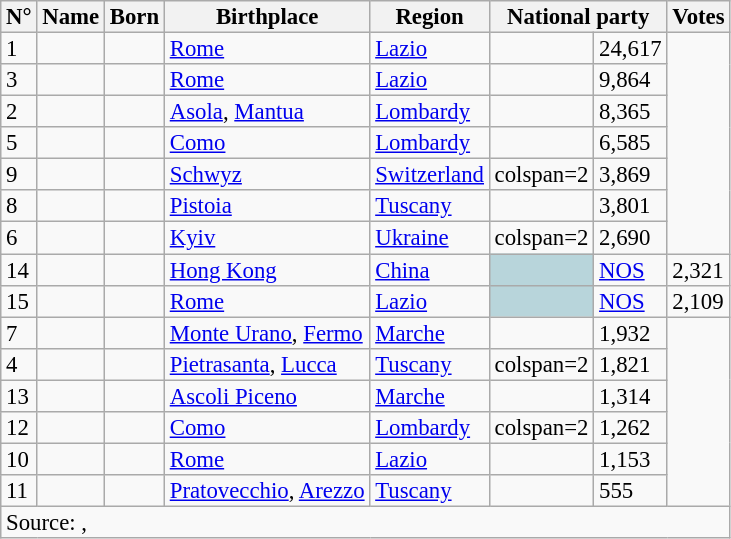<table class="wikitable sortable" style="font-size:95%;line-height:14px;">
<tr>
<th>N°</th>
<th>Name</th>
<th>Born</th>
<th>Birthplace</th>
<th>Region</th>
<th colspan="2">National party</th>
<th>Votes</th>
</tr>
<tr>
<td>1</td>
<td></td>
<td></td>
<td><a href='#'>Rome</a></td>
<td><a href='#'>Lazio</a></td>
<td></td>
<td>24,617</td>
</tr>
<tr>
<td>3</td>
<td></td>
<td></td>
<td><a href='#'>Rome</a></td>
<td><a href='#'>Lazio</a></td>
<td></td>
<td>9,864</td>
</tr>
<tr>
<td>2</td>
<td></td>
<td></td>
<td><a href='#'>Asola</a>, <a href='#'>Mantua</a></td>
<td><a href='#'>Lombardy</a></td>
<td></td>
<td>8,365</td>
</tr>
<tr>
<td>5</td>
<td></td>
<td></td>
<td><a href='#'>Como</a></td>
<td><a href='#'>Lombardy</a></td>
<td></td>
<td>6,585</td>
</tr>
<tr>
<td>9</td>
<td></td>
<td></td>
<td><a href='#'>Schwyz</a></td>
<td><a href='#'>Switzerland</a></td>
<td>colspan=2 </td>
<td>3,869</td>
</tr>
<tr>
<td>8</td>
<td></td>
<td></td>
<td><a href='#'>Pistoia</a></td>
<td><a href='#'>Tuscany</a></td>
<td></td>
<td>3,801</td>
</tr>
<tr>
<td>6</td>
<td></td>
<td></td>
<td><a href='#'>Kyiv</a></td>
<td><a href='#'>Ukraine</a></td>
<td>colspan=2 </td>
<td>2,690</td>
</tr>
<tr>
<td>14</td>
<td></td>
<td></td>
<td><a href='#'>Hong Kong</a></td>
<td><a href='#'>China</a></td>
<td style="background:#B8D5DB;"></td>
<td><a href='#'>NOS</a></td>
<td>2,321</td>
</tr>
<tr>
<td>15</td>
<td></td>
<td></td>
<td><a href='#'>Rome</a></td>
<td><a href='#'>Lazio</a></td>
<td style="background:#B8D5DB;"></td>
<td><a href='#'>NOS</a></td>
<td>2,109</td>
</tr>
<tr>
<td>7</td>
<td></td>
<td></td>
<td><a href='#'>Monte Urano</a>, <a href='#'>Fermo</a></td>
<td><a href='#'>Marche</a></td>
<td></td>
<td>1,932</td>
</tr>
<tr>
<td>4</td>
<td></td>
<td></td>
<td><a href='#'>Pietrasanta</a>, <a href='#'>Lucca</a></td>
<td><a href='#'>Tuscany</a></td>
<td>colspan=2 </td>
<td>1,821</td>
</tr>
<tr>
<td>13</td>
<td></td>
<td></td>
<td><a href='#'>Ascoli Piceno</a></td>
<td><a href='#'>Marche</a></td>
<td></td>
<td>1,314</td>
</tr>
<tr>
<td>12</td>
<td></td>
<td></td>
<td><a href='#'>Como</a></td>
<td><a href='#'>Lombardy</a></td>
<td>colspan=2 </td>
<td>1,262</td>
</tr>
<tr>
<td>10</td>
<td></td>
<td></td>
<td><a href='#'>Rome</a></td>
<td><a href='#'>Lazio</a></td>
<td></td>
<td>1,153</td>
</tr>
<tr>
<td>11</td>
<td></td>
<td></td>
<td><a href='#'>Pratovecchio</a>, <a href='#'>Arezzo</a></td>
<td><a href='#'>Tuscany</a></td>
<td></td>
<td>555</td>
</tr>
<tr>
<td colspan="8">Source: , </td>
</tr>
</table>
